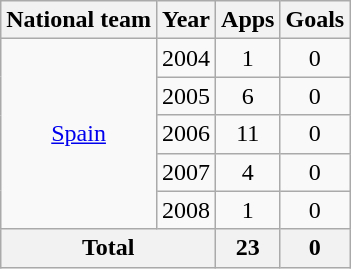<table class="wikitable" style="text-align: center;">
<tr>
<th>National team</th>
<th>Year</th>
<th>Apps</th>
<th>Goals</th>
</tr>
<tr>
<td rowspan="5"><a href='#'>Spain</a></td>
<td>2004</td>
<td>1</td>
<td>0</td>
</tr>
<tr>
<td>2005</td>
<td>6</td>
<td>0</td>
</tr>
<tr>
<td>2006</td>
<td>11</td>
<td>0</td>
</tr>
<tr>
<td>2007</td>
<td>4</td>
<td>0</td>
</tr>
<tr>
<td>2008</td>
<td>1</td>
<td>0</td>
</tr>
<tr>
<th colspan="2">Total</th>
<th>23</th>
<th>0</th>
</tr>
</table>
